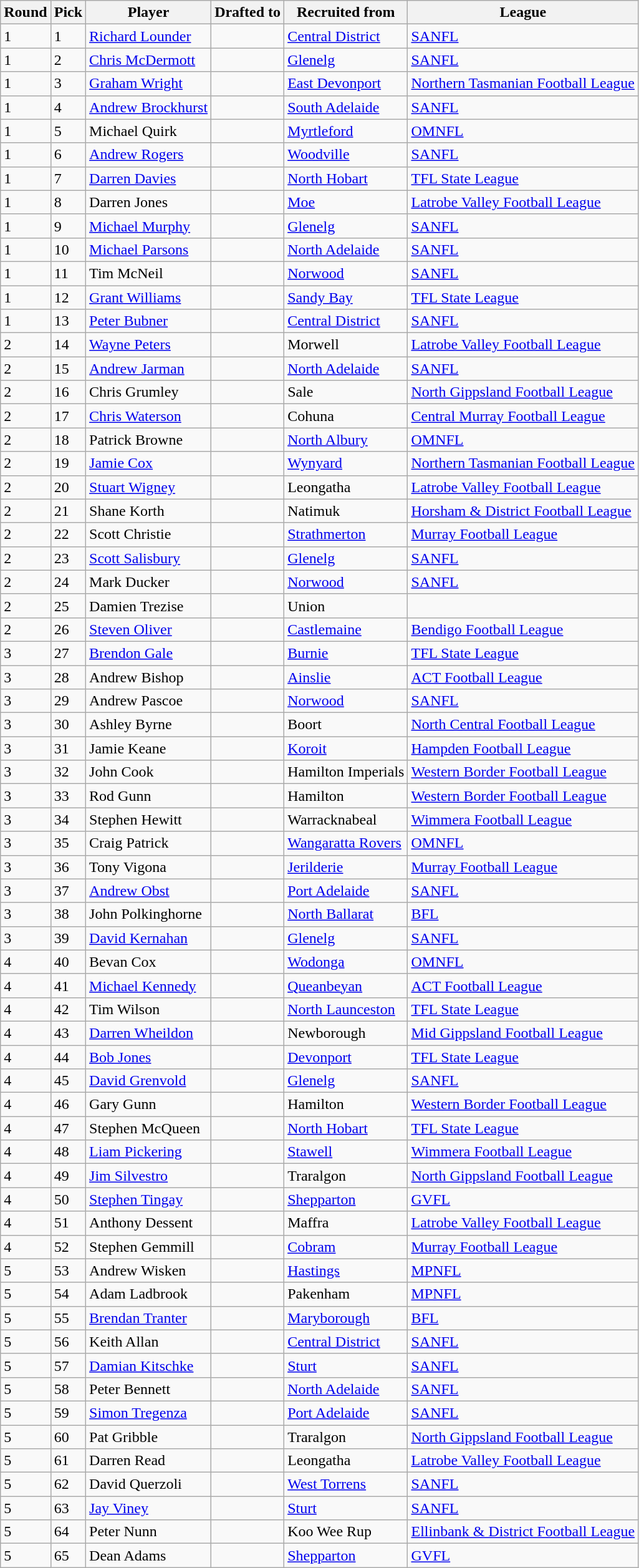<table class="wikitable sortable">
<tr>
<th>Round</th>
<th>Pick</th>
<th>Player</th>
<th>Drafted to</th>
<th>Recruited from</th>
<th>League</th>
</tr>
<tr>
<td>1</td>
<td>1</td>
<td><a href='#'>Richard Lounder</a></td>
<td></td>
<td><a href='#'>Central District</a></td>
<td><a href='#'>SANFL</a></td>
</tr>
<tr>
<td>1</td>
<td>2</td>
<td><a href='#'>Chris McDermott</a></td>
<td></td>
<td><a href='#'>Glenelg</a></td>
<td><a href='#'>SANFL</a></td>
</tr>
<tr>
<td>1</td>
<td>3</td>
<td><a href='#'>Graham Wright</a></td>
<td></td>
<td><a href='#'>East Devonport</a></td>
<td><a href='#'>Northern Tasmanian Football League</a></td>
</tr>
<tr>
<td>1</td>
<td>4</td>
<td><a href='#'>Andrew Brockhurst</a></td>
<td></td>
<td><a href='#'>South Adelaide</a></td>
<td><a href='#'>SANFL</a></td>
</tr>
<tr>
<td>1</td>
<td>5</td>
<td>Michael Quirk</td>
<td></td>
<td><a href='#'>Myrtleford</a></td>
<td><a href='#'>OMNFL</a></td>
</tr>
<tr>
<td>1</td>
<td>6</td>
<td><a href='#'>Andrew Rogers</a></td>
<td></td>
<td><a href='#'>Woodville</a></td>
<td><a href='#'>SANFL</a></td>
</tr>
<tr>
<td>1</td>
<td>7</td>
<td><a href='#'>Darren Davies</a></td>
<td></td>
<td><a href='#'>North Hobart</a></td>
<td><a href='#'>TFL State League</a></td>
</tr>
<tr>
<td>1</td>
<td>8</td>
<td>Darren Jones</td>
<td></td>
<td><a href='#'>Moe</a></td>
<td><a href='#'>Latrobe Valley Football League</a></td>
</tr>
<tr>
<td>1</td>
<td>9</td>
<td><a href='#'>Michael Murphy</a></td>
<td></td>
<td><a href='#'>Glenelg</a></td>
<td><a href='#'>SANFL</a></td>
</tr>
<tr>
<td>1</td>
<td>10</td>
<td><a href='#'>Michael Parsons</a></td>
<td></td>
<td><a href='#'>North Adelaide</a></td>
<td><a href='#'>SANFL</a></td>
</tr>
<tr>
<td>1</td>
<td>11</td>
<td>Tim McNeil</td>
<td></td>
<td><a href='#'>Norwood</a></td>
<td><a href='#'>SANFL</a></td>
</tr>
<tr>
<td>1</td>
<td>12</td>
<td><a href='#'>Grant Williams</a></td>
<td></td>
<td><a href='#'>Sandy Bay</a></td>
<td><a href='#'>TFL State League</a></td>
</tr>
<tr>
<td>1</td>
<td>13</td>
<td><a href='#'>Peter Bubner</a></td>
<td></td>
<td><a href='#'>Central District</a></td>
<td><a href='#'>SANFL</a></td>
</tr>
<tr>
<td>2</td>
<td>14</td>
<td><a href='#'>Wayne Peters</a></td>
<td></td>
<td>Morwell</td>
<td><a href='#'>Latrobe Valley Football League</a></td>
</tr>
<tr>
<td>2</td>
<td>15</td>
<td><a href='#'>Andrew Jarman</a></td>
<td></td>
<td><a href='#'>North Adelaide</a></td>
<td><a href='#'>SANFL</a></td>
</tr>
<tr>
<td>2</td>
<td>16</td>
<td>Chris Grumley</td>
<td></td>
<td>Sale</td>
<td><a href='#'>North Gippsland Football League</a></td>
</tr>
<tr>
<td>2</td>
<td>17</td>
<td><a href='#'>Chris Waterson</a></td>
<td></td>
<td>Cohuna</td>
<td><a href='#'>Central Murray Football League</a></td>
</tr>
<tr>
<td>2</td>
<td>18</td>
<td>Patrick Browne</td>
<td></td>
<td><a href='#'>North Albury</a></td>
<td><a href='#'>OMNFL</a></td>
</tr>
<tr>
<td>2</td>
<td>19</td>
<td><a href='#'>Jamie Cox</a></td>
<td></td>
<td><a href='#'>Wynyard</a></td>
<td><a href='#'>Northern Tasmanian Football League</a></td>
</tr>
<tr>
<td>2</td>
<td>20</td>
<td><a href='#'>Stuart Wigney</a></td>
<td></td>
<td>Leongatha</td>
<td><a href='#'>Latrobe Valley Football League</a></td>
</tr>
<tr>
<td>2</td>
<td>21</td>
<td>Shane Korth</td>
<td></td>
<td>Natimuk</td>
<td><a href='#'>Horsham & District Football League</a></td>
</tr>
<tr>
<td>2</td>
<td>22</td>
<td>Scott Christie</td>
<td></td>
<td><a href='#'>Strathmerton</a></td>
<td><a href='#'>Murray Football League</a></td>
</tr>
<tr>
<td>2</td>
<td>23</td>
<td><a href='#'>Scott Salisbury</a></td>
<td></td>
<td><a href='#'>Glenelg</a></td>
<td><a href='#'>SANFL</a></td>
</tr>
<tr>
<td>2</td>
<td>24</td>
<td>Mark Ducker</td>
<td></td>
<td><a href='#'>Norwood</a></td>
<td><a href='#'>SANFL</a></td>
</tr>
<tr>
<td>2</td>
<td>25</td>
<td>Damien Trezise</td>
<td></td>
<td>Union</td>
<td></td>
</tr>
<tr>
<td>2</td>
<td>26</td>
<td><a href='#'>Steven Oliver</a></td>
<td></td>
<td><a href='#'>Castlemaine</a></td>
<td><a href='#'>Bendigo Football League</a></td>
</tr>
<tr>
<td>3</td>
<td>27</td>
<td><a href='#'>Brendon Gale</a></td>
<td></td>
<td><a href='#'>Burnie</a></td>
<td><a href='#'>TFL State League</a></td>
</tr>
<tr>
<td>3</td>
<td>28</td>
<td>Andrew Bishop</td>
<td></td>
<td><a href='#'>Ainslie</a></td>
<td><a href='#'>ACT Football League</a></td>
</tr>
<tr>
<td>3</td>
<td>29</td>
<td>Andrew Pascoe</td>
<td></td>
<td><a href='#'>Norwood</a></td>
<td><a href='#'>SANFL</a></td>
</tr>
<tr>
<td>3</td>
<td>30</td>
<td>Ashley Byrne</td>
<td></td>
<td>Boort</td>
<td><a href='#'>North Central Football League</a></td>
</tr>
<tr>
<td>3</td>
<td>31</td>
<td>Jamie Keane</td>
<td></td>
<td><a href='#'>Koroit</a></td>
<td><a href='#'>Hampden Football League</a></td>
</tr>
<tr>
<td>3</td>
<td>32</td>
<td>John Cook</td>
<td></td>
<td>Hamilton Imperials</td>
<td><a href='#'>Western Border Football League</a></td>
</tr>
<tr>
<td>3</td>
<td>33</td>
<td>Rod Gunn</td>
<td></td>
<td>Hamilton</td>
<td><a href='#'>Western Border Football League</a></td>
</tr>
<tr>
<td>3</td>
<td>34</td>
<td>Stephen Hewitt</td>
<td></td>
<td>Warracknabeal</td>
<td><a href='#'>Wimmera Football League</a></td>
</tr>
<tr>
<td>3</td>
<td>35</td>
<td>Craig Patrick</td>
<td></td>
<td><a href='#'>Wangaratta Rovers</a></td>
<td><a href='#'>OMNFL</a></td>
</tr>
<tr>
<td>3</td>
<td>36</td>
<td>Tony Vigona</td>
<td></td>
<td><a href='#'>Jerilderie</a></td>
<td><a href='#'>Murray Football League</a></td>
</tr>
<tr>
<td>3</td>
<td>37</td>
<td><a href='#'>Andrew Obst</a></td>
<td></td>
<td><a href='#'>Port Adelaide</a></td>
<td><a href='#'>SANFL</a></td>
</tr>
<tr>
<td>3</td>
<td>38</td>
<td>John Polkinghorne</td>
<td></td>
<td><a href='#'>North Ballarat</a></td>
<td><a href='#'>BFL</a></td>
</tr>
<tr>
<td>3</td>
<td>39</td>
<td><a href='#'>David Kernahan</a></td>
<td></td>
<td><a href='#'>Glenelg</a></td>
<td><a href='#'>SANFL</a></td>
</tr>
<tr>
<td>4</td>
<td>40</td>
<td>Bevan Cox</td>
<td></td>
<td><a href='#'>Wodonga</a></td>
<td><a href='#'>OMNFL</a></td>
</tr>
<tr>
<td>4</td>
<td>41</td>
<td><a href='#'>Michael Kennedy</a></td>
<td></td>
<td><a href='#'>Queanbeyan</a></td>
<td><a href='#'>ACT Football League</a></td>
</tr>
<tr>
<td>4</td>
<td>42</td>
<td>Tim Wilson</td>
<td></td>
<td><a href='#'>North Launceston</a></td>
<td><a href='#'>TFL State League</a></td>
</tr>
<tr>
<td>4</td>
<td>43</td>
<td><a href='#'>Darren Wheildon</a></td>
<td></td>
<td>Newborough</td>
<td><a href='#'>Mid Gippsland Football League</a></td>
</tr>
<tr>
<td>4</td>
<td>44</td>
<td><a href='#'>Bob Jones</a></td>
<td></td>
<td><a href='#'>Devonport</a></td>
<td><a href='#'>TFL State League</a></td>
</tr>
<tr>
<td>4</td>
<td>45</td>
<td><a href='#'>David Grenvold</a></td>
<td></td>
<td><a href='#'>Glenelg</a></td>
<td><a href='#'>SANFL</a></td>
</tr>
<tr>
<td>4</td>
<td>46</td>
<td>Gary Gunn</td>
<td></td>
<td>Hamilton</td>
<td><a href='#'>Western Border Football League</a></td>
</tr>
<tr>
<td>4</td>
<td>47</td>
<td>Stephen McQueen</td>
<td></td>
<td><a href='#'>North Hobart</a></td>
<td><a href='#'>TFL State League</a></td>
</tr>
<tr>
<td>4</td>
<td>48</td>
<td><a href='#'>Liam Pickering</a></td>
<td></td>
<td><a href='#'>Stawell</a></td>
<td><a href='#'>Wimmera Football League</a></td>
</tr>
<tr>
<td>4</td>
<td>49</td>
<td><a href='#'>Jim Silvestro</a></td>
<td></td>
<td>Traralgon</td>
<td><a href='#'>North Gippsland Football League</a></td>
</tr>
<tr>
<td>4</td>
<td>50</td>
<td><a href='#'>Stephen Tingay</a></td>
<td></td>
<td><a href='#'>Shepparton</a></td>
<td><a href='#'>GVFL</a></td>
</tr>
<tr>
<td>4</td>
<td>51</td>
<td>Anthony Dessent</td>
<td></td>
<td>Maffra</td>
<td><a href='#'>Latrobe Valley Football League</a></td>
</tr>
<tr>
<td>4</td>
<td>52</td>
<td>Stephen Gemmill</td>
<td></td>
<td><a href='#'>Cobram</a></td>
<td><a href='#'>Murray Football League</a></td>
</tr>
<tr>
<td>5</td>
<td>53</td>
<td>Andrew Wisken</td>
<td></td>
<td><a href='#'>Hastings</a></td>
<td><a href='#'>MPNFL</a></td>
</tr>
<tr>
<td>5</td>
<td>54</td>
<td>Adam Ladbrook</td>
<td></td>
<td>Pakenham</td>
<td><a href='#'>MPNFL</a></td>
</tr>
<tr>
<td>5</td>
<td>55</td>
<td><a href='#'>Brendan Tranter</a></td>
<td></td>
<td><a href='#'>Maryborough</a></td>
<td><a href='#'>BFL</a></td>
</tr>
<tr>
<td>5</td>
<td>56</td>
<td>Keith Allan</td>
<td></td>
<td><a href='#'>Central District</a></td>
<td><a href='#'>SANFL</a></td>
</tr>
<tr>
<td>5</td>
<td>57</td>
<td><a href='#'>Damian Kitschke</a></td>
<td></td>
<td><a href='#'>Sturt</a></td>
<td><a href='#'>SANFL</a></td>
</tr>
<tr>
<td>5</td>
<td>58</td>
<td>Peter Bennett</td>
<td></td>
<td><a href='#'>North Adelaide</a></td>
<td><a href='#'>SANFL</a></td>
</tr>
<tr>
<td>5</td>
<td>59</td>
<td><a href='#'>Simon Tregenza</a></td>
<td></td>
<td><a href='#'>Port Adelaide</a></td>
<td><a href='#'>SANFL</a></td>
</tr>
<tr>
<td>5</td>
<td>60</td>
<td>Pat Gribble</td>
<td></td>
<td>Traralgon</td>
<td><a href='#'>North Gippsland Football League</a></td>
</tr>
<tr>
<td>5</td>
<td>61</td>
<td>Darren Read</td>
<td></td>
<td>Leongatha</td>
<td><a href='#'>Latrobe Valley Football League</a></td>
</tr>
<tr>
<td>5</td>
<td>62</td>
<td>David Querzoli</td>
<td></td>
<td><a href='#'>West Torrens</a></td>
<td><a href='#'>SANFL</a></td>
</tr>
<tr>
<td>5</td>
<td>63</td>
<td><a href='#'>Jay Viney</a></td>
<td></td>
<td><a href='#'>Sturt</a></td>
<td><a href='#'>SANFL</a></td>
</tr>
<tr>
<td>5</td>
<td>64</td>
<td>Peter Nunn</td>
<td></td>
<td>Koo Wee Rup</td>
<td><a href='#'>Ellinbank & District Football League</a></td>
</tr>
<tr>
<td>5</td>
<td>65</td>
<td>Dean Adams</td>
<td></td>
<td><a href='#'>Shepparton</a></td>
<td><a href='#'>GVFL</a></td>
</tr>
</table>
